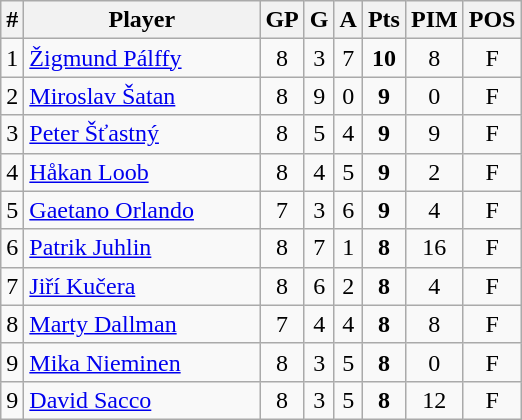<table class="wikitable sortable" style="text-align:center;">
<tr>
<th>#</th>
<th width="150">Player</th>
<th>GP</th>
<th>G</th>
<th>A</th>
<th>Pts</th>
<th>PIM</th>
<th>POS</th>
</tr>
<tr>
<td>1</td>
<td align=left> <a href='#'>Žigmund Pálffy</a></td>
<td>8</td>
<td>3</td>
<td>7</td>
<td><strong>10</strong></td>
<td>8</td>
<td>F</td>
</tr>
<tr>
<td>2</td>
<td align=left> <a href='#'>Miroslav Šatan</a></td>
<td>8</td>
<td>9</td>
<td>0</td>
<td><strong>9</strong></td>
<td>0</td>
<td>F</td>
</tr>
<tr>
<td>3</td>
<td align=left> <a href='#'>Peter Šťastný</a></td>
<td>8</td>
<td>5</td>
<td>4</td>
<td><strong>9</strong></td>
<td>9</td>
<td>F</td>
</tr>
<tr>
<td>4</td>
<td align=left> <a href='#'>Håkan Loob</a></td>
<td>8</td>
<td>4</td>
<td>5</td>
<td><strong>9</strong></td>
<td>2</td>
<td>F</td>
</tr>
<tr>
<td>5</td>
<td align=left> <a href='#'>Gaetano Orlando</a></td>
<td>7</td>
<td>3</td>
<td>6</td>
<td><strong>9</strong></td>
<td>4</td>
<td>F</td>
</tr>
<tr>
<td>6</td>
<td align=left> <a href='#'>Patrik Juhlin</a></td>
<td>8</td>
<td>7</td>
<td>1</td>
<td><strong>8</strong></td>
<td>16</td>
<td>F</td>
</tr>
<tr>
<td>7</td>
<td align=left> <a href='#'>Jiří Kučera</a></td>
<td>8</td>
<td>6</td>
<td>2</td>
<td><strong>8</strong></td>
<td>4</td>
<td>F</td>
</tr>
<tr>
<td>8</td>
<td align=left> <a href='#'>Marty Dallman</a></td>
<td>7</td>
<td>4</td>
<td>4</td>
<td><strong>8</strong></td>
<td>8</td>
<td>F</td>
</tr>
<tr>
<td>9</td>
<td align=left> <a href='#'>Mika Nieminen</a></td>
<td>8</td>
<td>3</td>
<td>5</td>
<td><strong>8</strong></td>
<td>0</td>
<td>F</td>
</tr>
<tr>
<td>9</td>
<td align=left> <a href='#'>David Sacco</a></td>
<td>8</td>
<td>3</td>
<td>5</td>
<td><strong>8</strong></td>
<td>12</td>
<td>F</td>
</tr>
</table>
